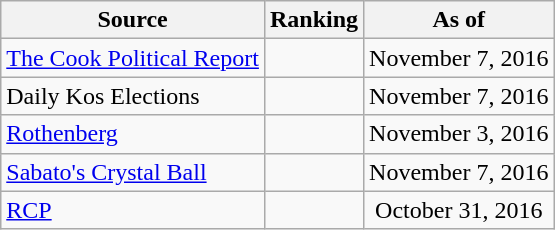<table class="wikitable" style="text-align:center">
<tr>
<th>Source</th>
<th>Ranking</th>
<th>As of</th>
</tr>
<tr>
<td align=left><a href='#'>The Cook Political Report</a></td>
<td></td>
<td>November 7, 2016</td>
</tr>
<tr>
<td align=left>Daily Kos Elections</td>
<td></td>
<td>November 7, 2016</td>
</tr>
<tr>
<td align=left><a href='#'>Rothenberg</a></td>
<td></td>
<td>November 3, 2016</td>
</tr>
<tr>
<td align=left><a href='#'>Sabato's Crystal Ball</a></td>
<td></td>
<td>November 7, 2016</td>
</tr>
<tr>
<td align="left"><a href='#'>RCP</a></td>
<td></td>
<td>October 31, 2016</td>
</tr>
</table>
